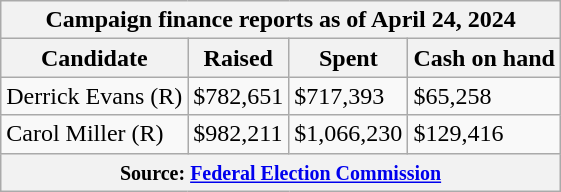<table class="wikitable sortable">
<tr>
<th colspan=4>Campaign finance reports as of April 24, 2024</th>
</tr>
<tr style="text-align:center;">
<th>Candidate</th>
<th>Raised</th>
<th>Spent</th>
<th>Cash on hand</th>
</tr>
<tr>
<td>Derrick Evans (R)</td>
<td>$782,651</td>
<td>$717,393</td>
<td>$65,258</td>
</tr>
<tr>
<td>Carol Miller (R)</td>
<td>$982,211</td>
<td>$1,066,230</td>
<td>$129,416</td>
</tr>
<tr>
<th colspan="4"><small>Source: <a href='#'>Federal Election Commission</a></small></th>
</tr>
</table>
